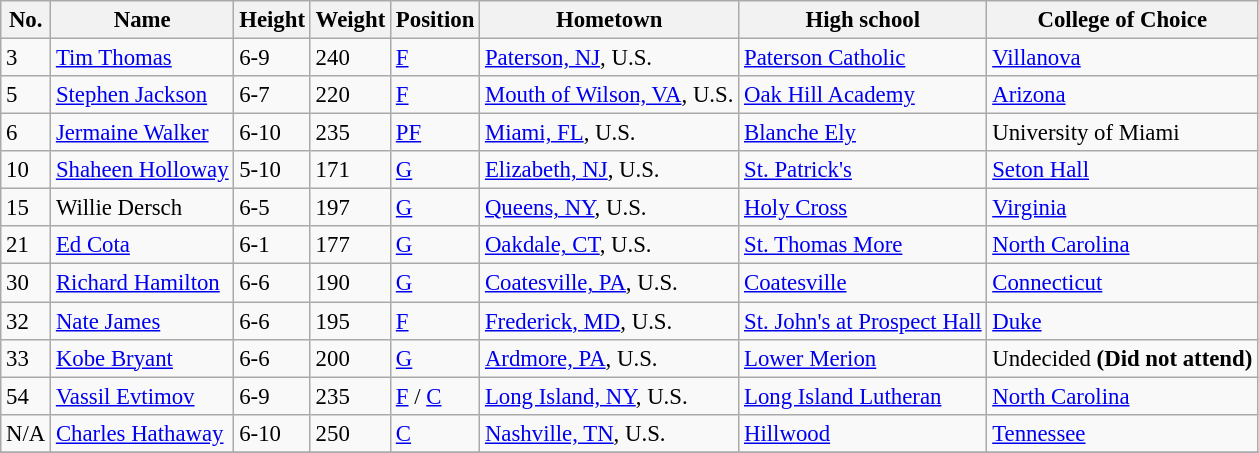<table class="wikitable sortable" style="font-size: 95%;">
<tr>
<th>No.</th>
<th>Name</th>
<th>Height</th>
<th>Weight</th>
<th>Position</th>
<th>Hometown</th>
<th>High school</th>
<th>College of Choice</th>
</tr>
<tr>
<td>3</td>
<td><a href='#'>Tim Thomas</a></td>
<td>6-9</td>
<td>240</td>
<td><a href='#'>F</a></td>
<td><a href='#'>Paterson, NJ</a>, U.S.</td>
<td><a href='#'>Paterson Catholic</a></td>
<td><a href='#'>Villanova</a></td>
</tr>
<tr>
<td>5</td>
<td><a href='#'>Stephen Jackson</a></td>
<td>6-7</td>
<td>220</td>
<td><a href='#'>F</a></td>
<td><a href='#'>Mouth of Wilson, VA</a>, U.S.</td>
<td><a href='#'>Oak Hill Academy</a></td>
<td><a href='#'>Arizona</a></td>
</tr>
<tr>
<td>6</td>
<td><a href='#'>Jermaine Walker</a></td>
<td>6-10</td>
<td>235</td>
<td><a href='#'>PF</a></td>
<td><a href='#'>Miami, FL</a>, U.S.</td>
<td><a href='#'>Blanche Ely</a></td>
<td>University of Miami</td>
</tr>
<tr>
<td>10</td>
<td><a href='#'>Shaheen Holloway</a></td>
<td>5-10</td>
<td>171</td>
<td><a href='#'>G</a></td>
<td><a href='#'>Elizabeth, NJ</a>, U.S.</td>
<td><a href='#'>St. Patrick's</a></td>
<td><a href='#'>Seton Hall</a></td>
</tr>
<tr>
<td>15</td>
<td>Willie Dersch</td>
<td>6-5</td>
<td>197</td>
<td><a href='#'>G</a></td>
<td><a href='#'>Queens, NY</a>, U.S.</td>
<td><a href='#'>Holy Cross</a></td>
<td><a href='#'>Virginia</a></td>
</tr>
<tr>
<td>21</td>
<td><a href='#'>Ed Cota</a></td>
<td>6-1</td>
<td>177</td>
<td><a href='#'>G</a></td>
<td><a href='#'>Oakdale, CT</a>, U.S.</td>
<td><a href='#'>St. Thomas More</a></td>
<td><a href='#'>North Carolina</a></td>
</tr>
<tr>
<td>30</td>
<td><a href='#'>Richard Hamilton</a></td>
<td>6-6</td>
<td>190</td>
<td><a href='#'>G</a></td>
<td><a href='#'>Coatesville, PA</a>, U.S.</td>
<td><a href='#'>Coatesville</a></td>
<td><a href='#'>Connecticut</a></td>
</tr>
<tr>
<td>32</td>
<td><a href='#'>Nate James</a></td>
<td>6-6</td>
<td>195</td>
<td><a href='#'>F</a></td>
<td><a href='#'>Frederick, MD</a>, U.S.</td>
<td><a href='#'>St. John's at Prospect Hall</a></td>
<td><a href='#'>Duke</a></td>
</tr>
<tr>
<td>33</td>
<td><a href='#'>Kobe Bryant</a></td>
<td>6-6</td>
<td>200</td>
<td><a href='#'>G</a></td>
<td><a href='#'>Ardmore, PA</a>, U.S.</td>
<td><a href='#'>Lower Merion</a></td>
<td>Undecided <strong>(Did not attend)</strong></td>
</tr>
<tr>
<td>54</td>
<td><a href='#'>Vassil Evtimov</a></td>
<td>6-9</td>
<td>235</td>
<td><a href='#'>F</a> / <a href='#'>C</a></td>
<td><a href='#'>Long Island, NY</a>, U.S.</td>
<td><a href='#'>Long Island Lutheran</a></td>
<td><a href='#'>North Carolina</a></td>
</tr>
<tr>
<td>N/A</td>
<td><a href='#'>Charles Hathaway</a></td>
<td>6-10</td>
<td>250</td>
<td><a href='#'>C</a></td>
<td><a href='#'>Nashville, TN</a>, U.S.</td>
<td><a href='#'>Hillwood</a></td>
<td><a href='#'>Tennessee</a></td>
</tr>
<tr>
</tr>
</table>
